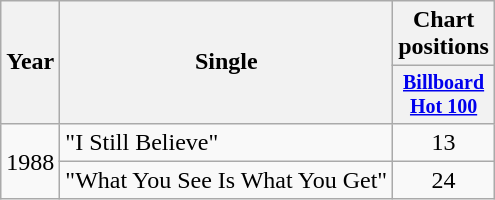<table class="wikitable" style="text-align:center;">
<tr>
<th rowspan="2">Year</th>
<th rowspan="2">Single</th>
<th colspan="3">Chart positions</th>
</tr>
<tr style="font-size:smaller;">
<th width="40"><a href='#'>Billboard Hot 100</a></th>
</tr>
<tr>
<td rowspan="2">1988</td>
<td align="left">"I Still Believe"</td>
<td>13</td>
</tr>
<tr>
<td align="left">"What You See Is What You Get"</td>
<td>24</td>
</tr>
</table>
